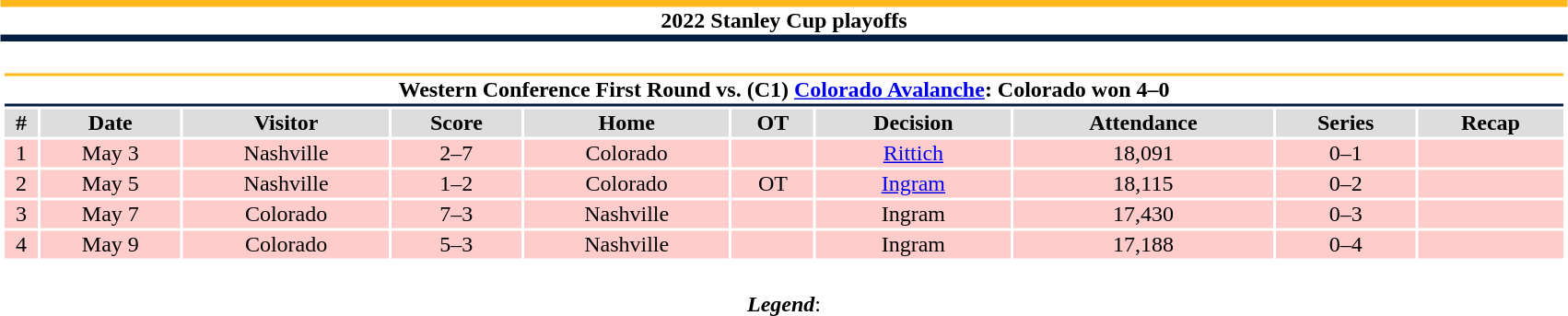<table class="toccolours" style="width:90%; clear:both; margin:1.5em auto; text-align:center;">
<tr>
<th colspan="10" style="background:#FFFFFF; border-top:#FFB81C 5px solid; border-bottom:#041E42 5px solid;">2022 Stanley Cup playoffs</th>
</tr>
<tr>
<td colspan="10"><br><table class="toccolours collapsible collapsed" style="width:100%;">
<tr>
<th colspan="10" style="background:#FFFFFF; border-top:#FFB81C 2px solid; border-bottom:#041E42 2px solid;">Western Conference First Round vs. (C1) <a href='#'>Colorado Avalanche</a>: Colorado won 4–0</th>
</tr>
<tr style="background:#ddd;">
<th>#</th>
<th>Date</th>
<th>Visitor</th>
<th>Score</th>
<th>Home</th>
<th>OT</th>
<th>Decision</th>
<th>Attendance</th>
<th>Series</th>
<th>Recap</th>
</tr>
<tr style="background:#fcc;">
<td>1</td>
<td>May 3</td>
<td>Nashville</td>
<td>2–7</td>
<td>Colorado</td>
<td></td>
<td><a href='#'>Rittich</a></td>
<td>18,091</td>
<td>0–1</td>
<td></td>
</tr>
<tr style="background:#fcc;">
<td>2</td>
<td>May 5</td>
<td>Nashville</td>
<td>1–2</td>
<td>Colorado</td>
<td>OT</td>
<td><a href='#'>Ingram</a></td>
<td>18,115</td>
<td>0–2</td>
<td></td>
</tr>
<tr style="background:#fcc;">
<td>3</td>
<td>May 7</td>
<td>Colorado</td>
<td>7–3</td>
<td>Nashville</td>
<td></td>
<td>Ingram</td>
<td>17,430</td>
<td>0–3</td>
<td></td>
</tr>
<tr style="background:#fcc;">
<td>4</td>
<td>May 9</td>
<td>Colorado</td>
<td>5–3</td>
<td>Nashville</td>
<td></td>
<td>Ingram</td>
<td>17,188</td>
<td>0–4</td>
<td></td>
</tr>
</table>
</td>
</tr>
<tr>
<td colspan="10" style="text-align:center;"><br><strong><em>Legend</em></strong>:

</td>
</tr>
</table>
